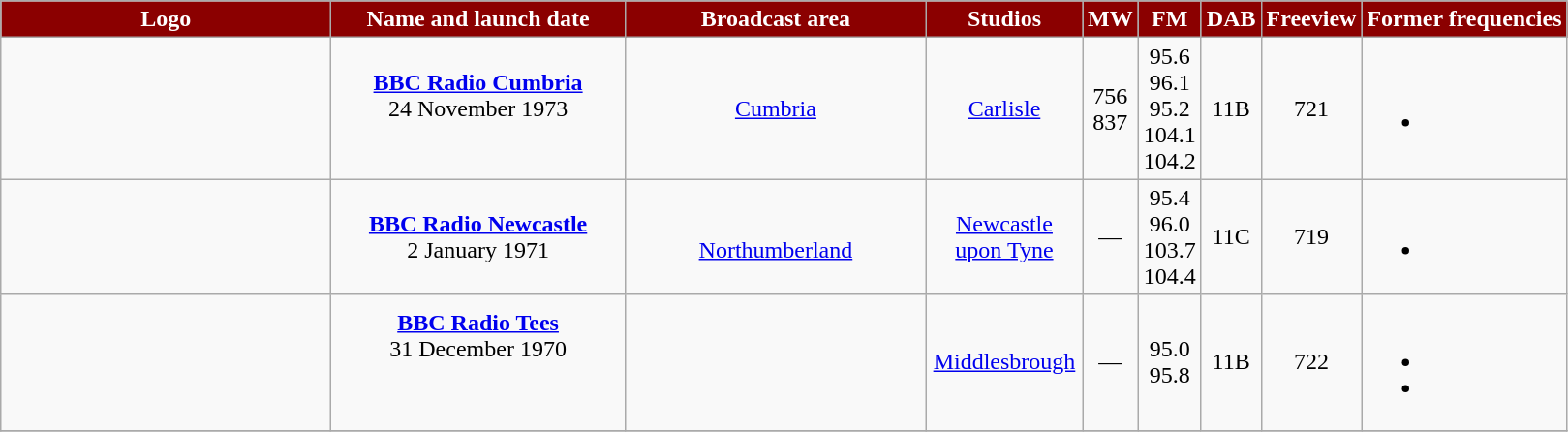<table class="wikitable" style="text-align: center;">
<tr>
<th style="color:white; background-color: #8B0000" width="220pt">Logo</th>
<th style="color:white; background-color: #8B0000" width="195pt">Name and launch date</th>
<th style="color:white; background-color: #8B0000" width="200pt">Broadcast area</th>
<th style="color:white; background-color: #8B0000" width="100pt">Studios</th>
<th style="color:white; background-color: #8B0000">MW<br></th>
<th style="color:white; background-color: #8B0000">FM<br></th>
<th style="color:white; background-color: #8B0000">DAB</th>
<th style="color:white; background-color: #8B0000">Freeview</th>
<th style="color:white; background-color: #8B0000">Former frequencies</th>
</tr>
<tr>
<td></td>
<td><strong><a href='#'>BBC Radio Cumbria</a></strong><br>24 November 1973<br><br></td>
<td><a href='#'>Cumbria</a></td>
<td><a href='#'>Carlisle</a></td>
<td>756<br>837</td>
<td>95.6<br>96.1<br>95.2<br>104.1<br>104.2</td>
<td>11B</td>
<td>721</td>
<td><br><ul><li></li></ul></td>
</tr>
<tr>
<td></td>
<td><strong><a href='#'>BBC Radio Newcastle</a></strong><br>2 January 1971</td>
<td><br><a href='#'>Northumberland</a><br></td>
<td><a href='#'>Newcastle upon Tyne</a></td>
<td>—</td>
<td>95.4<br>96.0<br>103.7<br>104.4</td>
<td>11C</td>
<td>719</td>
<td><br><ul><li></li></ul></td>
</tr>
<tr>
<td></td>
<td><strong><a href='#'>BBC Radio Tees</a></strong><br>31 December 1970<br><br><br></td>
<td><br></td>
<td><a href='#'>Middlesbrough</a></td>
<td>—</td>
<td>95.0<br>95.8</td>
<td>11B</td>
<td>722</td>
<td><br><ul><li></li><li></li></ul></td>
</tr>
<tr>
</tr>
</table>
